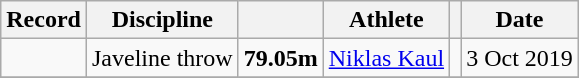<table class="wikitable">
<tr>
<th>Record</th>
<th>Discipline</th>
<th></th>
<th>Athlete</th>
<th></th>
<th>Date</th>
</tr>
<tr>
<td><strong> </strong></td>
<td>Javeline throw</td>
<td><strong>79.05m</strong></td>
<td><a href='#'>Niklas Kaul</a></td>
<td></td>
<td>3 Oct 2019</td>
</tr>
<tr>
</tr>
</table>
